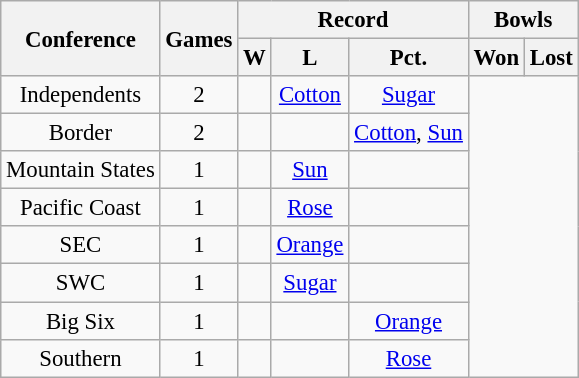<table class="wikitable sortable" style="text-align:center; font-size: 95%;">
<tr>
<th rowspan=2>Conference</th>
<th rowspan=2>Games</th>
<th colspan=3>Record</th>
<th colspan=2>Bowls</th>
</tr>
<tr>
<th>W</th>
<th>L</th>
<th>Pct.</th>
<th class=unsortable>Won</th>
<th class=unsortable>Lost</th>
</tr>
<tr>
<td>Independents</td>
<td>2</td>
<td></td>
<td><a href='#'>Cotton</a></td>
<td><a href='#'>Sugar</a></td>
</tr>
<tr>
<td>Border</td>
<td>2</td>
<td></td>
<td></td>
<td><a href='#'>Cotton</a>, <a href='#'>Sun</a></td>
</tr>
<tr>
<td>Mountain States</td>
<td>1</td>
<td></td>
<td><a href='#'>Sun</a></td>
<td></td>
</tr>
<tr>
<td>Pacific Coast</td>
<td>1</td>
<td></td>
<td><a href='#'>Rose</a></td>
<td></td>
</tr>
<tr>
<td>SEC</td>
<td>1</td>
<td></td>
<td><a href='#'>Orange</a></td>
<td></td>
</tr>
<tr>
<td>SWC</td>
<td>1</td>
<td></td>
<td><a href='#'>Sugar</a></td>
<td></td>
</tr>
<tr>
<td>Big Six</td>
<td>1</td>
<td></td>
<td></td>
<td><a href='#'>Orange</a></td>
</tr>
<tr>
<td>Southern</td>
<td>1</td>
<td></td>
<td></td>
<td><a href='#'>Rose</a></td>
</tr>
</table>
